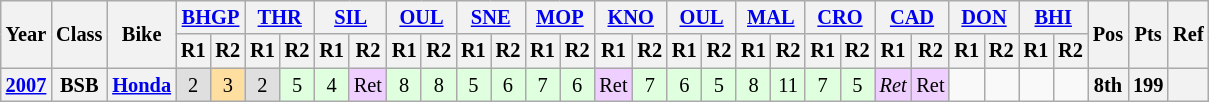<table class="wikitable" style="font-size: 85%; text-align: center">
<tr valign="top">
<th style="vertical-align:middle;" rowspan="2">Year</th>
<th style="vertical-align:middle;" rowspan="2">Class</th>
<th style="vertical-align:middle;" rowspan="2">Bike</th>
<th colspan=2><a href='#'>BHGP</a><br></th>
<th colspan=2><a href='#'>THR</a><br></th>
<th colspan=2><a href='#'>SIL</a><br></th>
<th colspan=2><a href='#'>OUL</a><br></th>
<th colspan=2><a href='#'>SNE</a><br></th>
<th colspan=2><a href='#'>MOP</a><br></th>
<th colspan=2><a href='#'>KNO</a><br></th>
<th colspan=2><a href='#'>OUL</a><br></th>
<th colspan=2><a href='#'>MAL</a><br></th>
<th colspan=2><a href='#'>CRO</a><br></th>
<th colspan=2><a href='#'>CAD</a><br></th>
<th colspan=2><a href='#'>DON</a><br></th>
<th colspan=2><a href='#'>BHI</a><br></th>
<th style="vertical-align:middle;" rowspan="2">Pos</th>
<th style="vertical-align:middle;" rowspan="2">Pts</th>
<th style="vertical-align:middle;" rowspan="2">Ref</th>
</tr>
<tr>
<th>R1</th>
<th>R2</th>
<th>R1</th>
<th>R2</th>
<th>R1</th>
<th>R2</th>
<th>R1</th>
<th>R2</th>
<th>R1</th>
<th>R2</th>
<th>R1</th>
<th>R2</th>
<th>R1</th>
<th>R2</th>
<th>R1</th>
<th>R2</th>
<th>R1</th>
<th>R2</th>
<th>R1</th>
<th>R2</th>
<th>R1</th>
<th>R2</th>
<th>R1</th>
<th>R2</th>
<th>R1</th>
<th>R2</th>
</tr>
<tr>
<th><a href='#'>2007</a></th>
<th>BSB</th>
<th><a href='#'>Honda</a></th>
<td style="background:#dfdfdf;">2</td>
<td style="background:#ffdf9f;">3</td>
<td style="background:#dfdfdf;">2</td>
<td style="background:#dfffdf;">5</td>
<td style="background:#dfffdf;">4</td>
<td style="background:#efcfff;">Ret</td>
<td style="background:#dfffdf;">8</td>
<td style="background:#dfffdf;">8</td>
<td style="background:#dfffdf;">5</td>
<td style="background:#dfffdf;">6</td>
<td style="background:#dfffdf;">7</td>
<td style="background:#dfffdf;">6</td>
<td style="background:#efcfff;">Ret</td>
<td style="background:#dfffdf;">7</td>
<td style="background:#dfffdf;">6</td>
<td style="background:#dfffdf;">5</td>
<td style="background:#dfffdf;">8</td>
<td style="background:#dfffdf;">11</td>
<td style="background:#dfffdf;">7</td>
<td style="background:#dfffdf;">5</td>
<td style="background:#efcfff;"><em>Ret</em></td>
<td style="background:#efcfff;">Ret</td>
<td></td>
<td></td>
<td></td>
<td></td>
<th>8th</th>
<th>199</th>
<th></th>
</tr>
</table>
